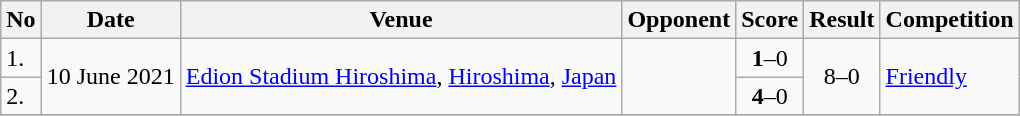<table class="wikitable">
<tr>
<th>No</th>
<th>Date</th>
<th>Venue</th>
<th>Opponent</th>
<th>Score</th>
<th>Result</th>
<th>Competition</th>
</tr>
<tr>
<td>1.</td>
<td rowspan="2">10 June 2021</td>
<td rowspan="2"><a href='#'>Edion Stadium Hiroshima</a>, <a href='#'>Hiroshima</a>, <a href='#'>Japan</a></td>
<td rowspan="2"></td>
<td align=center><strong>1</strong>–0</td>
<td rowspan="2" align=center>8–0</td>
<td rowspan="2"><a href='#'>Friendly</a></td>
</tr>
<tr>
<td>2.</td>
<td align=center><strong>4</strong>–0</td>
</tr>
<tr>
</tr>
</table>
